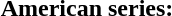<table style="width:100%;">
<tr>
<th colspan="3">American series:</th>
</tr>
</table>
